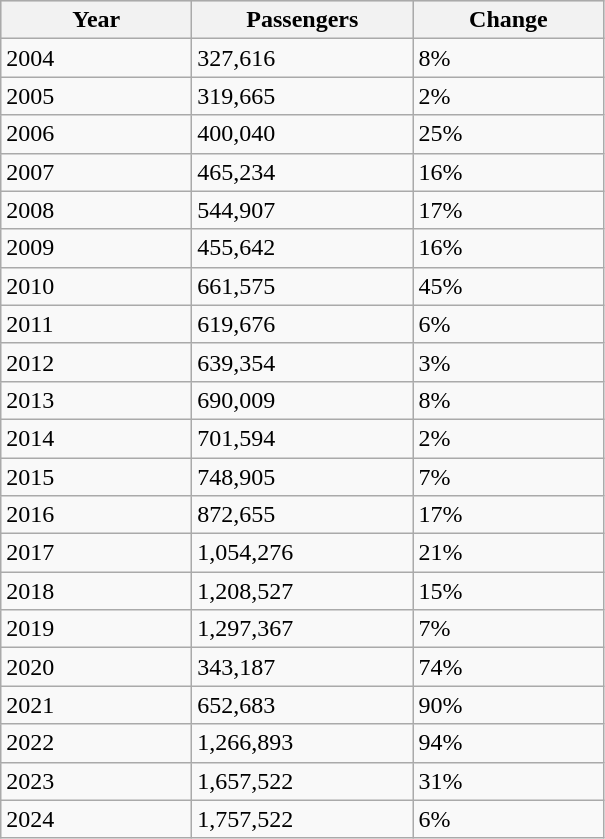<table class="wikitable">
<tr bgcolor=lightgrey>
<th width="120">Year</th>
<th width="140">Passengers</th>
<th width="120">Change</th>
</tr>
<tr>
<td>2004</td>
<td>327,616</td>
<td>8%</td>
</tr>
<tr>
<td>2005</td>
<td>319,665</td>
<td>2%</td>
</tr>
<tr>
<td>2006</td>
<td>400,040</td>
<td>25%</td>
</tr>
<tr>
<td>2007</td>
<td>465,234</td>
<td>16%</td>
</tr>
<tr>
<td>2008</td>
<td>544,907</td>
<td>17%</td>
</tr>
<tr>
<td>2009</td>
<td>455,642</td>
<td>16%</td>
</tr>
<tr>
<td>2010</td>
<td>661,575</td>
<td>45%</td>
</tr>
<tr>
<td>2011</td>
<td>619,676</td>
<td>6%</td>
</tr>
<tr>
<td>2012</td>
<td>639,354</td>
<td>3%</td>
</tr>
<tr>
<td>2013</td>
<td>690,009</td>
<td>8%</td>
</tr>
<tr>
<td>2014</td>
<td>701,594</td>
<td>2%</td>
</tr>
<tr>
<td>2015</td>
<td>748,905</td>
<td>7%</td>
</tr>
<tr>
<td>2016</td>
<td>872,655</td>
<td>17%</td>
</tr>
<tr>
<td>2017</td>
<td>1,054,276</td>
<td>21%</td>
</tr>
<tr>
<td>2018</td>
<td>1,208,527</td>
<td>15%</td>
</tr>
<tr>
<td>2019</td>
<td>1,297,367</td>
<td>7%</td>
</tr>
<tr>
<td>2020</td>
<td>343,187</td>
<td>74%</td>
</tr>
<tr>
<td>2021</td>
<td>652,683</td>
<td>90%</td>
</tr>
<tr>
<td>2022</td>
<td>1,266,893</td>
<td>94%</td>
</tr>
<tr>
<td>2023</td>
<td>1,657,522</td>
<td>31%</td>
</tr>
<tr>
<td>2024</td>
<td>1,757,522</td>
<td>6%</td>
</tr>
</table>
